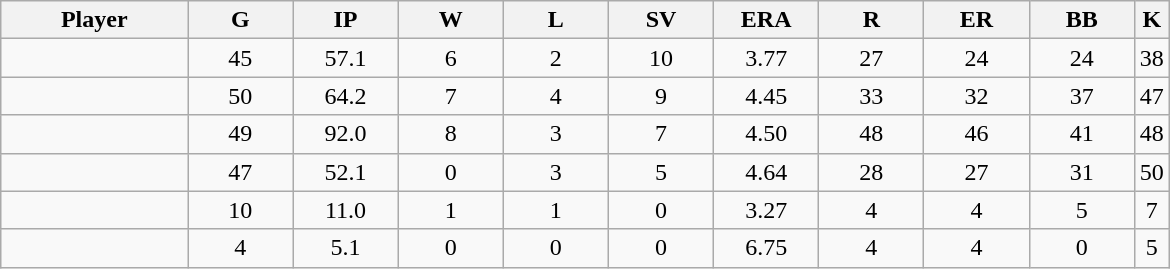<table class="wikitable sortable">
<tr>
<th bgcolor="#DDDDFF" width="16%">Player</th>
<th bgcolor="#DDDDFF" width="9%">G</th>
<th bgcolor="#DDDDFF" width="9%">IP</th>
<th bgcolor="#DDDDFF" width="9%">W</th>
<th bgcolor="#DDDDFF" width="9%">L</th>
<th bgcolor="#DDDDFF" width="9%">SV</th>
<th bgcolor="#DDDDFF" width="9%">ERA</th>
<th bgcolor="#DDDDFF" width="9%">R</th>
<th bgcolor="#DDDDFF" width="9%">ER</th>
<th bgcolor="#DDDDFF" width="9%">BB</th>
<th bgcolor="#DDDDFF" width="9%">K</th>
</tr>
<tr align="center">
<td></td>
<td>45</td>
<td>57.1</td>
<td>6</td>
<td>2</td>
<td>10</td>
<td>3.77</td>
<td>27</td>
<td>24</td>
<td>24</td>
<td>38</td>
</tr>
<tr align=center>
<td></td>
<td>50</td>
<td>64.2</td>
<td>7</td>
<td>4</td>
<td>9</td>
<td>4.45</td>
<td>33</td>
<td>32</td>
<td>37</td>
<td>47</td>
</tr>
<tr align="center">
<td></td>
<td>49</td>
<td>92.0</td>
<td>8</td>
<td>3</td>
<td>7</td>
<td>4.50</td>
<td>48</td>
<td>46</td>
<td>41</td>
<td>48</td>
</tr>
<tr align="center">
<td></td>
<td>47</td>
<td>52.1</td>
<td>0</td>
<td>3</td>
<td>5</td>
<td>4.64</td>
<td>28</td>
<td>27</td>
<td>31</td>
<td>50</td>
</tr>
<tr align="center">
<td></td>
<td>10</td>
<td>11.0</td>
<td>1</td>
<td>1</td>
<td>0</td>
<td>3.27</td>
<td>4</td>
<td>4</td>
<td>5</td>
<td>7</td>
</tr>
<tr align="center">
<td></td>
<td>4</td>
<td>5.1</td>
<td>0</td>
<td>0</td>
<td>0</td>
<td>6.75</td>
<td>4</td>
<td>4</td>
<td>0</td>
<td>5</td>
</tr>
</table>
